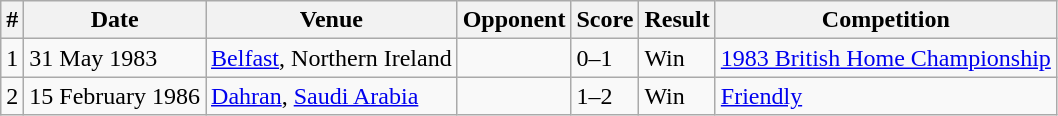<table class="wikitable">
<tr>
<th>#</th>
<th>Date</th>
<th>Venue</th>
<th>Opponent</th>
<th>Score</th>
<th>Result</th>
<th>Competition</th>
</tr>
<tr>
<td>1</td>
<td>31 May 1983</td>
<td><a href='#'>Belfast</a>, Northern Ireland</td>
<td></td>
<td>0–1</td>
<td>Win</td>
<td><a href='#'>1983 British Home Championship</a></td>
</tr>
<tr>
<td>2</td>
<td>15 February 1986</td>
<td><a href='#'>Dahran</a>, <a href='#'>Saudi Arabia</a></td>
<td></td>
<td>1–2</td>
<td>Win</td>
<td><a href='#'>Friendly</a></td>
</tr>
</table>
